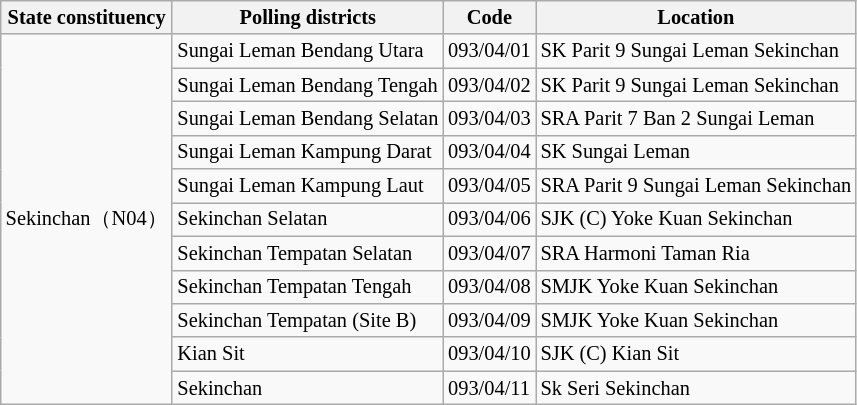<table class="wikitable sortable mw-collapsible" style="white-space:nowrap;font-size:85%">
<tr>
<th>State constituency</th>
<th>Polling districts</th>
<th>Code</th>
<th>Location</th>
</tr>
<tr>
<td rowspan="11">Sekinchan（N04）</td>
<td>Sungai Leman Bendang Utara</td>
<td>093/04/01</td>
<td>SK Parit 9 Sungai Leman Sekinchan</td>
</tr>
<tr>
<td>Sungai Leman Bendang Tengah</td>
<td>093/04/02</td>
<td>SK Parit 9 Sungai Leman Sekinchan</td>
</tr>
<tr>
<td>Sungai Leman Bendang Selatan</td>
<td>093/04/03</td>
<td>SRA Parit 7 Ban 2 Sungai Leman</td>
</tr>
<tr>
<td>Sungai Leman Kampung Darat</td>
<td>093/04/04</td>
<td>SK Sungai Leman</td>
</tr>
<tr>
<td>Sungai Leman Kampung Laut</td>
<td>093/04/05</td>
<td>SRA Parit 9 Sungai Leman Sekinchan</td>
</tr>
<tr>
<td>Sekinchan Selatan</td>
<td>093/04/06</td>
<td>SJK (C) Yoke Kuan Sekinchan</td>
</tr>
<tr>
<td>Sekinchan Tempatan Selatan</td>
<td>093/04/07</td>
<td>SRA Harmoni Taman Ria</td>
</tr>
<tr>
<td>Sekinchan Tempatan Tengah</td>
<td>093/04/08</td>
<td>SMJK Yoke Kuan Sekinchan</td>
</tr>
<tr>
<td>Sekinchan Tempatan (Site B)</td>
<td>093/04/09</td>
<td>SMJK Yoke Kuan Sekinchan</td>
</tr>
<tr>
<td>Kian Sit</td>
<td>093/04/10</td>
<td>SJK (C) Kian Sit</td>
</tr>
<tr>
<td>Sekinchan</td>
<td>093/04/11</td>
<td>Sk Seri Sekinchan</td>
</tr>
</table>
